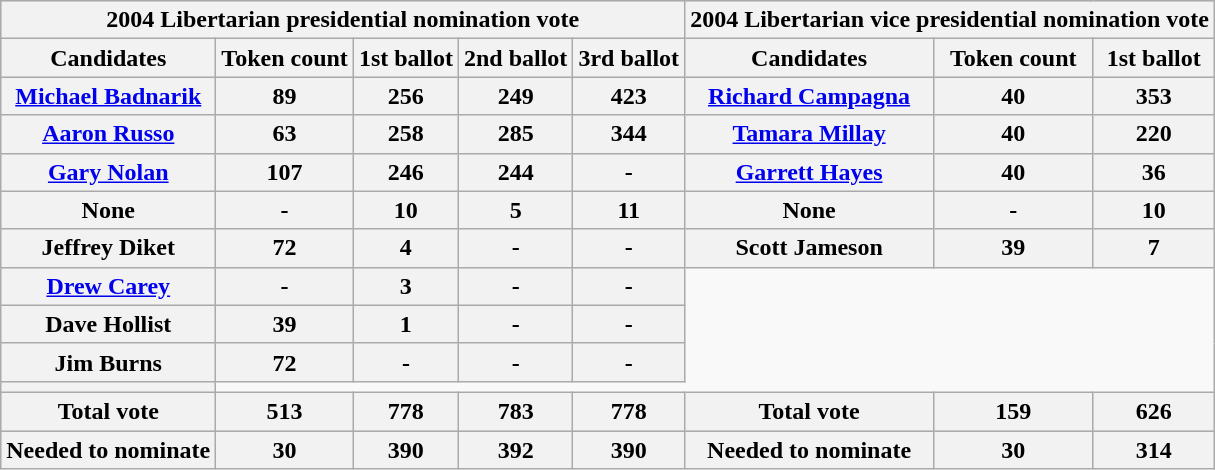<table class="wikitable" style="text-align:center">
<tr style="background:lightgrey;">
<th colspan="5">2004 Libertarian presidential nomination vote</th>
<th colspan="3">2004 Libertarian vice presidential nomination vote</th>
</tr>
<tr style="background:lightgrey;">
<th>Candidates</th>
<th>Token count</th>
<th>1st ballot</th>
<th>2nd ballot</th>
<th>3rd ballot</th>
<th>Candidates</th>
<th>Token count</th>
<th>1st ballot</th>
</tr>
<tr>
<th><a href='#'>Michael Badnarik</a></th>
<th>89</th>
<th>256</th>
<th>249</th>
<th>423</th>
<th><a href='#'>Richard Campagna</a></th>
<th>40</th>
<th>353</th>
</tr>
<tr>
<th><a href='#'>Aaron Russo</a></th>
<th>63</th>
<th>258</th>
<th>285</th>
<th>344</th>
<th><a href='#'>Tamara Millay</a></th>
<th>40</th>
<th>220</th>
</tr>
<tr>
<th><a href='#'>Gary Nolan</a></th>
<th>107</th>
<th>246</th>
<th>244</th>
<th>-</th>
<th><a href='#'>Garrett Hayes</a></th>
<th>40</th>
<th>36</th>
</tr>
<tr>
<th>None</th>
<th>-</th>
<th>10</th>
<th>5</th>
<th>11</th>
<th>None</th>
<th>-</th>
<th>10</th>
</tr>
<tr>
<th>Jeffrey Diket</th>
<th>72</th>
<th>4</th>
<th>-</th>
<th>-</th>
<th>Scott Jameson</th>
<th>39</th>
<th>7</th>
</tr>
<tr>
<th><a href='#'>Drew Carey</a></th>
<th>-</th>
<th>3</th>
<th>-</th>
<th>-</th>
</tr>
<tr>
<th>Dave Hollist</th>
<th>39</th>
<th>1</th>
<th>-</th>
<th>-</th>
</tr>
<tr>
<th>Jim Burns</th>
<th>72</th>
<th>-</th>
<th>-</th>
<th>-</th>
</tr>
<tr>
<th></th>
</tr>
<tr style="background:lightgrey;">
<th>Total vote</th>
<th>513</th>
<th>778</th>
<th>783</th>
<th>778</th>
<th>Total vote</th>
<th>159</th>
<th>626</th>
</tr>
<tr style="background:lightgrey;">
<th>Needed to nominate</th>
<th>30</th>
<th>390</th>
<th>392</th>
<th>390</th>
<th>Needed to nominate</th>
<th>30</th>
<th>314</th>
</tr>
</table>
